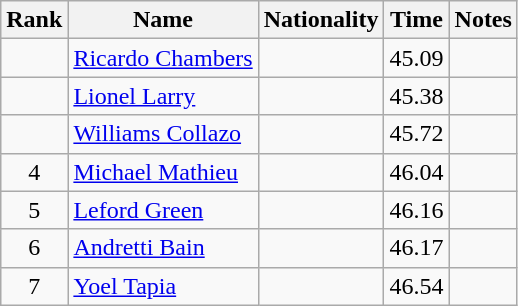<table class="wikitable sortable" style="text-align:center">
<tr>
<th>Rank</th>
<th>Name</th>
<th>Nationality</th>
<th>Time</th>
<th>Notes</th>
</tr>
<tr>
<td align=center></td>
<td align=left><a href='#'>Ricardo Chambers</a></td>
<td align=left></td>
<td>45.09</td>
<td></td>
</tr>
<tr>
<td align=center></td>
<td align=left><a href='#'>Lionel Larry</a></td>
<td align=left></td>
<td>45.38</td>
<td></td>
</tr>
<tr>
<td align=center></td>
<td align=left><a href='#'>Williams Collazo</a></td>
<td align=left></td>
<td>45.72</td>
<td></td>
</tr>
<tr>
<td align=center>4</td>
<td align=left><a href='#'>Michael Mathieu</a></td>
<td align=left></td>
<td>46.04</td>
<td></td>
</tr>
<tr>
<td align=center>5</td>
<td align=left><a href='#'>Leford Green</a></td>
<td align=left></td>
<td>46.16</td>
<td></td>
</tr>
<tr>
<td align=center>6</td>
<td align=left><a href='#'>Andretti Bain</a></td>
<td align=left></td>
<td>46.17</td>
<td></td>
</tr>
<tr>
<td align=center>7</td>
<td align=left><a href='#'>Yoel Tapia</a></td>
<td align=left></td>
<td>46.54</td>
<td></td>
</tr>
</table>
